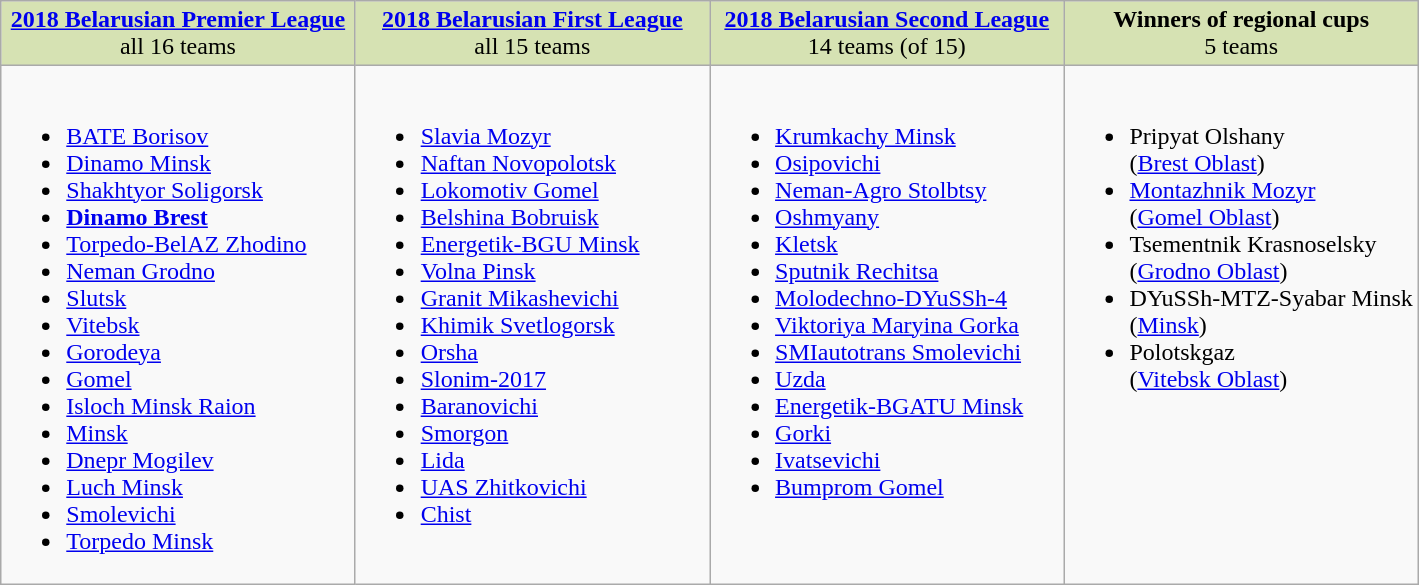<table class="wikitable">
<tr valign="top" bgcolor="#D6E2B3">
<td align="center" width="25%"><strong><a href='#'>2018 Belarusian Premier League</a></strong><br>all 16 teams</td>
<td align="center" width="25%"><strong><a href='#'>2018 Belarusian First League</a></strong><br>all 15 teams<br></td>
<td align="center" width="25%"><strong><a href='#'>2018 Belarusian Second League</a></strong><br>14 teams (of 15)<br></td>
<td align="center" width="25%"><strong>Winners of regional cups</strong><br>5 teams</td>
</tr>
<tr valign="top">
<td><br><ul><li><a href='#'>BATE Borisov</a></li><li><a href='#'>Dinamo Minsk</a></li><li><a href='#'>Shakhtyor Soligorsk</a></li><li><strong><a href='#'>Dinamo Brest</a></strong></li><li><a href='#'>Torpedo-BelAZ Zhodino</a></li><li><a href='#'>Neman Grodno</a></li><li><a href='#'>Slutsk</a></li><li><a href='#'>Vitebsk</a></li><li><a href='#'>Gorodeya</a></li><li><a href='#'>Gomel</a></li><li><a href='#'>Isloch Minsk Raion</a></li><li><a href='#'>Minsk</a></li><li><a href='#'>Dnepr Mogilev</a></li><li><a href='#'>Luch Minsk</a></li><li><a href='#'>Smolevichi</a></li><li><a href='#'>Torpedo Minsk</a></li></ul></td>
<td><br><ul><li><a href='#'>Slavia Mozyr</a></li><li><a href='#'>Naftan Novopolotsk</a></li><li><a href='#'>Lokomotiv Gomel</a></li><li><a href='#'>Belshina Bobruisk</a></li><li><a href='#'>Energetik-BGU Minsk</a></li><li><a href='#'>Volna Pinsk</a></li><li><a href='#'>Granit Mikashevichi</a></li><li><a href='#'>Khimik Svetlogorsk</a></li><li><a href='#'>Orsha</a></li><li><a href='#'>Slonim-2017</a></li><li><a href='#'>Baranovichi</a></li><li><a href='#'>Smorgon</a></li><li><a href='#'>Lida</a></li><li><a href='#'>UAS Zhitkovichi</a></li><li><a href='#'>Chist</a></li></ul></td>
<td><br><ul><li><a href='#'>Krumkachy Minsk</a></li><li><a href='#'>Osipovichi</a></li><li><a href='#'>Neman-Agro Stolbtsy</a></li><li><a href='#'>Oshmyany</a></li><li><a href='#'>Kletsk</a></li><li><a href='#'>Sputnik Rechitsa</a></li><li><a href='#'>Molodechno-DYuSSh-4</a></li><li><a href='#'>Viktoriya Maryina Gorka</a></li><li><a href='#'>SMIautotrans Smolevichi</a></li><li><a href='#'>Uzda</a></li><li><a href='#'>Energetik-BGATU Minsk</a></li><li><a href='#'>Gorki</a></li><li><a href='#'>Ivatsevichi</a></li><li><a href='#'>Bumprom Gomel</a></li></ul></td>
<td><br><ul><li>Pripyat Olshany<br>(<a href='#'>Brest Oblast</a>)</li><li><a href='#'>Montazhnik Mozyr</a><br>(<a href='#'>Gomel Oblast</a>)</li><li>Tsementnik Krasnoselsky<br>(<a href='#'>Grodno Oblast</a>)</li><li>DYuSSh-MTZ-Syabar Minsk<br>(<a href='#'>Minsk</a>)</li><li>Polotskgaz<br>(<a href='#'>Vitebsk Oblast</a>)</li></ul></td>
</tr>
</table>
